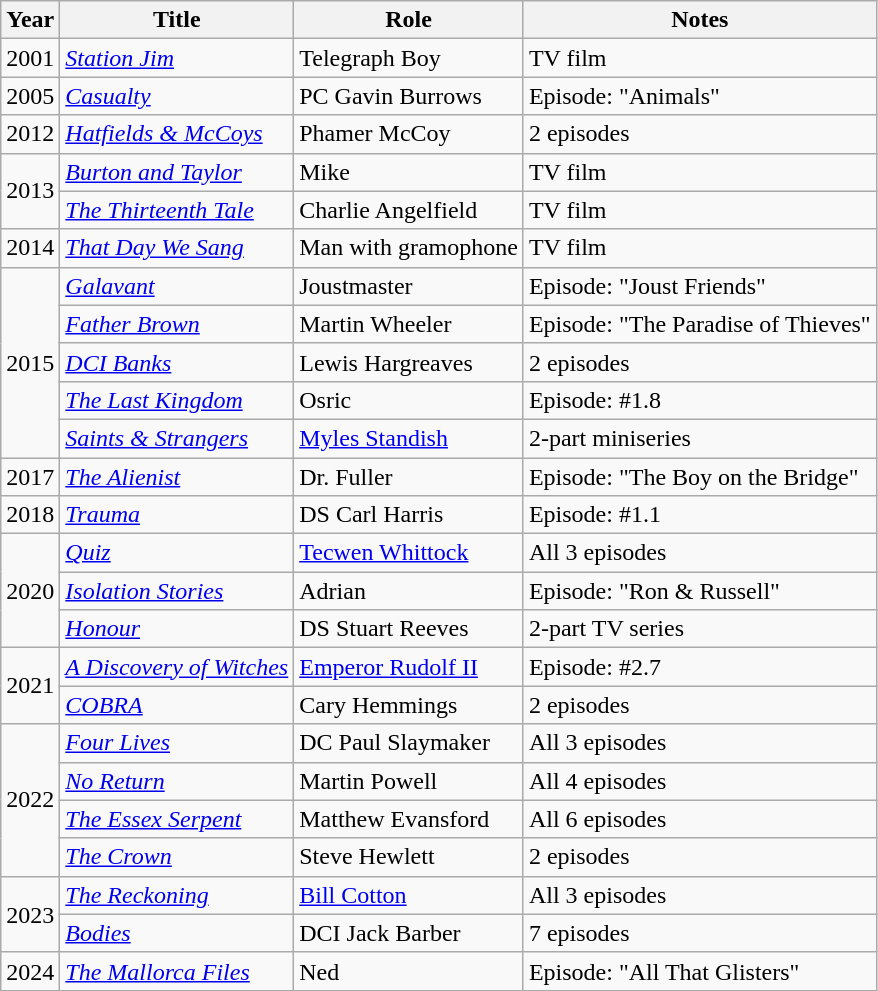<table class="wikitable">
<tr>
<th>Year</th>
<th>Title</th>
<th>Role</th>
<th>Notes</th>
</tr>
<tr>
<td>2001</td>
<td><em><a href='#'>Station Jim</a></em></td>
<td>Telegraph Boy</td>
<td>TV film</td>
</tr>
<tr>
<td>2005</td>
<td><em><a href='#'>Casualty</a></em></td>
<td>PC Gavin Burrows</td>
<td>Episode: "Animals"</td>
</tr>
<tr>
<td>2012</td>
<td><em><a href='#'>Hatfields & McCoys</a></em></td>
<td>Phamer McCoy</td>
<td>2 episodes</td>
</tr>
<tr>
<td rowspan="2">2013</td>
<td><em><a href='#'>Burton and Taylor</a></em></td>
<td>Mike</td>
<td>TV film</td>
</tr>
<tr>
<td><em><a href='#'>The Thirteenth Tale</a></em></td>
<td>Charlie Angelfield</td>
<td>TV film</td>
</tr>
<tr>
<td>2014</td>
<td><em><a href='#'>That Day We Sang</a></em></td>
<td>Man with gramophone</td>
<td>TV film</td>
</tr>
<tr>
<td rowspan="5">2015</td>
<td><em><a href='#'>Galavant</a></em></td>
<td>Joustmaster</td>
<td>Episode: "Joust Friends"</td>
</tr>
<tr>
<td><em><a href='#'>Father Brown</a></em></td>
<td>Martin Wheeler</td>
<td>Episode: "The Paradise of Thieves"</td>
</tr>
<tr>
<td><em><a href='#'>DCI Banks</a></em></td>
<td>Lewis Hargreaves</td>
<td>2 episodes</td>
</tr>
<tr>
<td><em><a href='#'>The Last Kingdom</a></em></td>
<td>Osric</td>
<td>Episode: #1.8</td>
</tr>
<tr>
<td><em><a href='#'>Saints & Strangers</a></em></td>
<td><a href='#'>Myles Standish</a></td>
<td>2-part miniseries</td>
</tr>
<tr>
<td>2017</td>
<td><em><a href='#'>The Alienist</a></em></td>
<td>Dr. Fuller</td>
<td>Episode: "The Boy on the Bridge"</td>
</tr>
<tr>
<td>2018</td>
<td><em><a href='#'>Trauma</a></em></td>
<td>DS Carl Harris</td>
<td>Episode: #1.1</td>
</tr>
<tr>
<td rowspan="3">2020</td>
<td><em><a href='#'>Quiz</a></em></td>
<td><a href='#'>Tecwen Whittock</a></td>
<td>All 3 episodes</td>
</tr>
<tr>
<td><em><a href='#'>Isolation Stories</a></em></td>
<td>Adrian</td>
<td>Episode: "Ron & Russell"</td>
</tr>
<tr>
<td><em><a href='#'>Honour</a></em></td>
<td>DS Stuart Reeves</td>
<td>2-part TV series</td>
</tr>
<tr>
<td rowspan="2">2021</td>
<td><em><a href='#'>A Discovery of Witches</a></em></td>
<td><a href='#'>Emperor Rudolf II</a></td>
<td>Episode: #2.7</td>
</tr>
<tr>
<td><em><a href='#'>COBRA</a></em></td>
<td>Cary Hemmings</td>
<td>2 episodes</td>
</tr>
<tr>
<td rowspan="4">2022</td>
<td><em><a href='#'>Four Lives</a></em></td>
<td>DC Paul Slaymaker</td>
<td>All 3 episodes</td>
</tr>
<tr>
<td><em><a href='#'>No Return</a></em></td>
<td>Martin Powell</td>
<td>All 4 episodes</td>
</tr>
<tr>
<td><em><a href='#'>The Essex Serpent</a></em></td>
<td>Matthew Evansford</td>
<td>All 6 episodes</td>
</tr>
<tr>
<td><em><a href='#'>The Crown</a></em></td>
<td>Steve Hewlett</td>
<td>2 episodes</td>
</tr>
<tr>
<td rowspan="2">2023</td>
<td><em><a href='#'>The Reckoning</a></em></td>
<td><a href='#'>Bill Cotton</a></td>
<td>All 3 episodes</td>
</tr>
<tr>
<td><em><a href='#'>Bodies</a></em></td>
<td>DCI Jack Barber</td>
<td>7 episodes</td>
</tr>
<tr>
<td>2024</td>
<td><em><a href='#'>The Mallorca Files</a></em></td>
<td>Ned</td>
<td>Episode: "All That Glisters"</td>
</tr>
</table>
